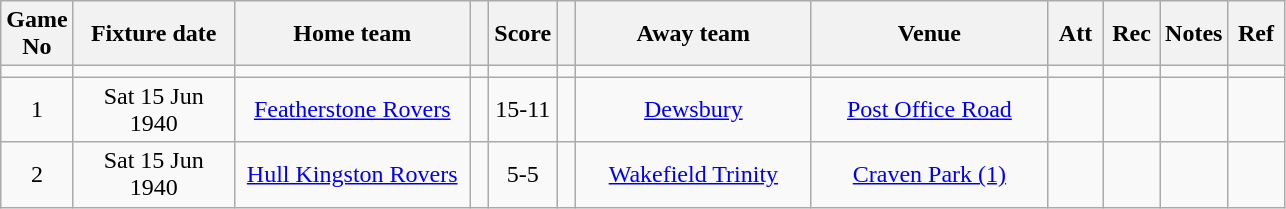<table class="wikitable" style="text-align:center;">
<tr>
<th width=20 abbr="No">Game No</th>
<th width=100 abbr="Date">Fixture date</th>
<th width=150 abbr="Home team">Home team</th>
<th width=5 abbr="space"></th>
<th width=20 abbr="Score">Score</th>
<th width=5 abbr="space"></th>
<th width=150 abbr="Away team">Away team</th>
<th width=150 abbr="Venue">Venue</th>
<th width=30 abbr="Att">Att</th>
<th width=30 abbr="Rec">Rec</th>
<th width=20 abbr="Notes">Notes</th>
<th width=30 abbr="Ref">Ref</th>
</tr>
<tr>
<td></td>
<td></td>
<td></td>
<td></td>
<td></td>
<td></td>
<td></td>
<td></td>
<td></td>
<td></td>
<td></td>
</tr>
<tr>
<td>1</td>
<td>Sat 15 Jun 1940</td>
<td><a href='#'>Featherstone Rovers</a></td>
<td></td>
<td>15-11</td>
<td></td>
<td><a href='#'>Dewsbury</a></td>
<td><a href='#'>Post Office Road</a></td>
<td></td>
<td></td>
<td></td>
<td></td>
</tr>
<tr>
<td>2</td>
<td>Sat 15 Jun 1940</td>
<td><a href='#'>Hull Kingston Rovers</a></td>
<td></td>
<td>5-5</td>
<td></td>
<td><a href='#'>Wakefield Trinity</a></td>
<td><a href='#'>Craven Park (1)</a></td>
<td></td>
<td></td>
<td></td>
<td></td>
</tr>
</table>
